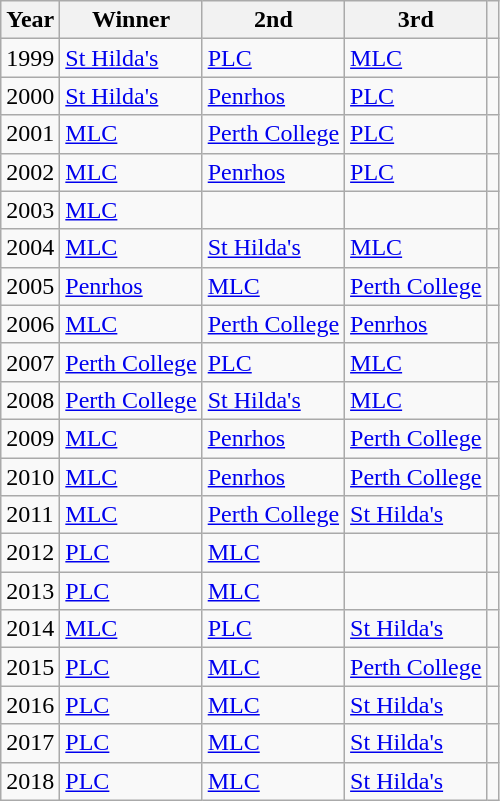<table class="wikitable">
<tr>
<th>Year</th>
<th>Winner</th>
<th>2nd</th>
<th>3rd</th>
<th></th>
</tr>
<tr>
<td>1999</td>
<td><a href='#'>St Hilda's</a></td>
<td><a href='#'>PLC</a></td>
<td><a href='#'>MLC</a></td>
<td></td>
</tr>
<tr>
<td>2000</td>
<td><a href='#'>St Hilda's</a></td>
<td><a href='#'>Penrhos</a></td>
<td><a href='#'>PLC</a></td>
<td></td>
</tr>
<tr>
<td>2001</td>
<td><a href='#'>MLC</a></td>
<td><a href='#'>Perth College</a></td>
<td><a href='#'>PLC</a></td>
<td></td>
</tr>
<tr>
<td>2002</td>
<td><a href='#'>MLC</a></td>
<td><a href='#'>Penrhos</a></td>
<td><a href='#'>PLC</a></td>
<td></td>
</tr>
<tr>
<td>2003</td>
<td><a href='#'>MLC</a></td>
<td></td>
<td></td>
<td></td>
</tr>
<tr>
<td>2004</td>
<td><a href='#'>MLC</a></td>
<td><a href='#'>St Hilda's</a></td>
<td><a href='#'>MLC</a></td>
<td></td>
</tr>
<tr>
<td>2005</td>
<td><a href='#'>Penrhos</a></td>
<td><a href='#'>MLC</a></td>
<td><a href='#'>Perth College</a></td>
<td></td>
</tr>
<tr>
<td>2006</td>
<td><a href='#'>MLC</a></td>
<td><a href='#'>Perth College</a></td>
<td><a href='#'>Penrhos</a></td>
<td></td>
</tr>
<tr>
<td>2007</td>
<td><a href='#'>Perth College</a></td>
<td><a href='#'>PLC</a></td>
<td><a href='#'>MLC</a></td>
<td></td>
</tr>
<tr>
<td>2008</td>
<td><a href='#'>Perth College</a></td>
<td><a href='#'>St Hilda's</a></td>
<td><a href='#'>MLC</a></td>
<td></td>
</tr>
<tr>
<td>2009</td>
<td><a href='#'>MLC</a></td>
<td><a href='#'>Penrhos</a></td>
<td><a href='#'>Perth College</a></td>
<td></td>
</tr>
<tr>
<td>2010</td>
<td><a href='#'>MLC</a></td>
<td><a href='#'>Penrhos</a></td>
<td><a href='#'>Perth College</a></td>
<td></td>
</tr>
<tr>
<td>2011</td>
<td><a href='#'>MLC</a></td>
<td><a href='#'>Perth College</a></td>
<td><a href='#'>St Hilda's</a></td>
<td></td>
</tr>
<tr>
<td>2012</td>
<td><a href='#'>PLC</a></td>
<td><a href='#'>MLC</a></td>
<td></td>
<td></td>
</tr>
<tr>
<td>2013</td>
<td><a href='#'>PLC</a></td>
<td><a href='#'>MLC</a></td>
<td></td>
<td></td>
</tr>
<tr>
<td>2014</td>
<td><a href='#'>MLC</a></td>
<td><a href='#'>PLC</a></td>
<td><a href='#'>St Hilda's</a></td>
<td></td>
</tr>
<tr>
<td>2015</td>
<td><a href='#'>PLC</a></td>
<td><a href='#'>MLC</a></td>
<td><a href='#'>Perth College</a></td>
<td></td>
</tr>
<tr>
<td>2016</td>
<td><a href='#'>PLC</a></td>
<td><a href='#'>MLC</a></td>
<td><a href='#'>St Hilda's</a></td>
<td></td>
</tr>
<tr>
<td>2017</td>
<td><a href='#'>PLC</a></td>
<td><a href='#'>MLC</a></td>
<td><a href='#'>St Hilda's</a></td>
<td></td>
</tr>
<tr>
<td>2018</td>
<td><a href='#'>PLC</a></td>
<td><a href='#'>MLC</a></td>
<td><a href='#'>St Hilda's</a></td>
<td></td>
</tr>
</table>
